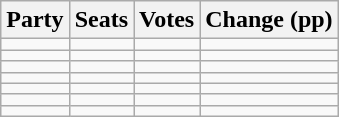<table class="wikitable" style="text-align:right;">
<tr>
<th>Party</th>
<th>Seats</th>
<th>Votes</th>
<th colspan="3">Change (pp)</th>
</tr>
<tr>
<td style="text-align:left;"></td>
<td></td>
<td></td>
<td></td>
</tr>
<tr>
<td style="text-align:left;"></td>
<td></td>
<td></td>
<td></td>
</tr>
<tr>
<td style="text-align:left;"></td>
<td></td>
<td></td>
<td></td>
</tr>
<tr>
<td style="text-align:left;"></td>
<td></td>
<td></td>
<td></td>
</tr>
<tr>
<td style="text-align:left;"></td>
<td></td>
<td></td>
<td></td>
</tr>
<tr>
<td style="text-align:left;"></td>
<td></td>
<td></td>
<td></td>
</tr>
<tr>
<td style="text-align:left;"></td>
<td></td>
<td></td>
<td></td>
</tr>
</table>
